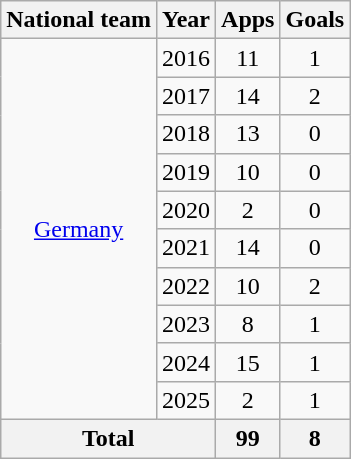<table class="wikitable" style="text-align:center">
<tr>
<th>National team</th>
<th>Year</th>
<th>Apps</th>
<th>Goals</th>
</tr>
<tr>
<td rowspan=10><a href='#'>Germany</a></td>
<td>2016</td>
<td>11</td>
<td>1</td>
</tr>
<tr>
<td>2017</td>
<td>14</td>
<td>2</td>
</tr>
<tr>
<td>2018</td>
<td>13</td>
<td>0</td>
</tr>
<tr>
<td>2019</td>
<td>10</td>
<td>0</td>
</tr>
<tr>
<td>2020</td>
<td>2</td>
<td>0</td>
</tr>
<tr>
<td>2021</td>
<td>14</td>
<td>0</td>
</tr>
<tr>
<td>2022</td>
<td>10</td>
<td>2</td>
</tr>
<tr>
<td>2023</td>
<td>8</td>
<td>1</td>
</tr>
<tr>
<td>2024</td>
<td>15</td>
<td>1</td>
</tr>
<tr>
<td>2025</td>
<td>2</td>
<td>1</td>
</tr>
<tr>
<th colspan=2>Total</th>
<th>99</th>
<th>8</th>
</tr>
</table>
